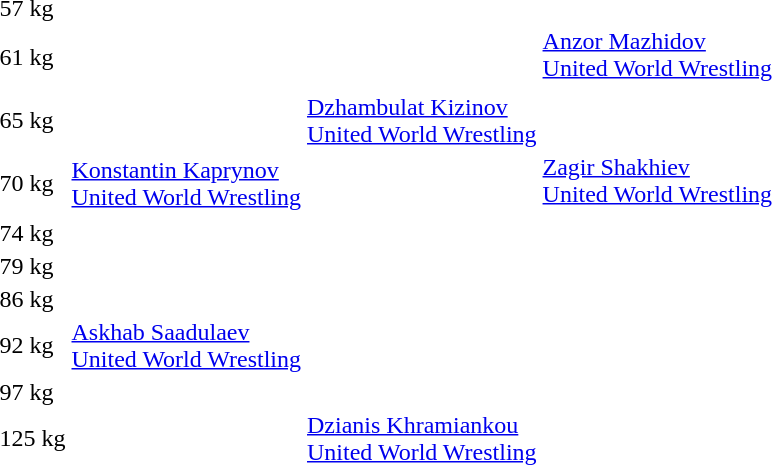<table>
<tr>
<td rowspan=2>57 kg<br></td>
<td rowspan=2></td>
<td rowspan=2></td>
<td></td>
</tr>
<tr>
<td></td>
</tr>
<tr>
<td rowspan=2>61 kg<br></td>
<td rowspan=2></td>
<td rowspan=2></td>
<td><a href='#'>Anzor Mazhidov</a><br> <a href='#'>United World Wrestling</a></td>
</tr>
<tr>
<td></td>
</tr>
<tr>
<td rowspan=2>65 kg<br></td>
<td rowspan=2></td>
<td rowspan=2><a href='#'>Dzhambulat Kizinov</a><br> <a href='#'>United World Wrestling</a></td>
<td></td>
</tr>
<tr>
<td></td>
</tr>
<tr>
<td rowspan=2>70 kg<br></td>
<td rowspan=2><a href='#'>Konstantin Kaprynov</a><br> <a href='#'>United World Wrestling</a></td>
<td rowspan=2></td>
<td><a href='#'>Zagir Shakhiev</a><br> <a href='#'>United World Wrestling</a></td>
</tr>
<tr>
<td></td>
</tr>
<tr>
<td rowspan=2>74 kg<br></td>
<td rowspan=2></td>
<td rowspan=2></td>
<td></td>
</tr>
<tr>
<td></td>
</tr>
<tr>
<td>79 kg<br></td>
<td></td>
<td></td>
<td></td>
</tr>
<tr>
<td>86 kg<br></td>
<td></td>
<td></td>
<td></td>
</tr>
<tr>
<td>92 kg<br></td>
<td><a href='#'>Askhab Saadulaev</a><br> <a href='#'>United World Wrestling</a></td>
<td></td>
<td></td>
</tr>
<tr>
<td rowspan=2>97 kg<br></td>
<td rowspan=2></td>
<td rowspan=2></td>
<td></td>
</tr>
<tr>
<td></td>
</tr>
<tr>
<td>125 kg<br></td>
<td></td>
<td><a href='#'>Dzianis Khramiankou</a><br> <a href='#'>United World Wrestling</a></td>
<td></td>
</tr>
</table>
